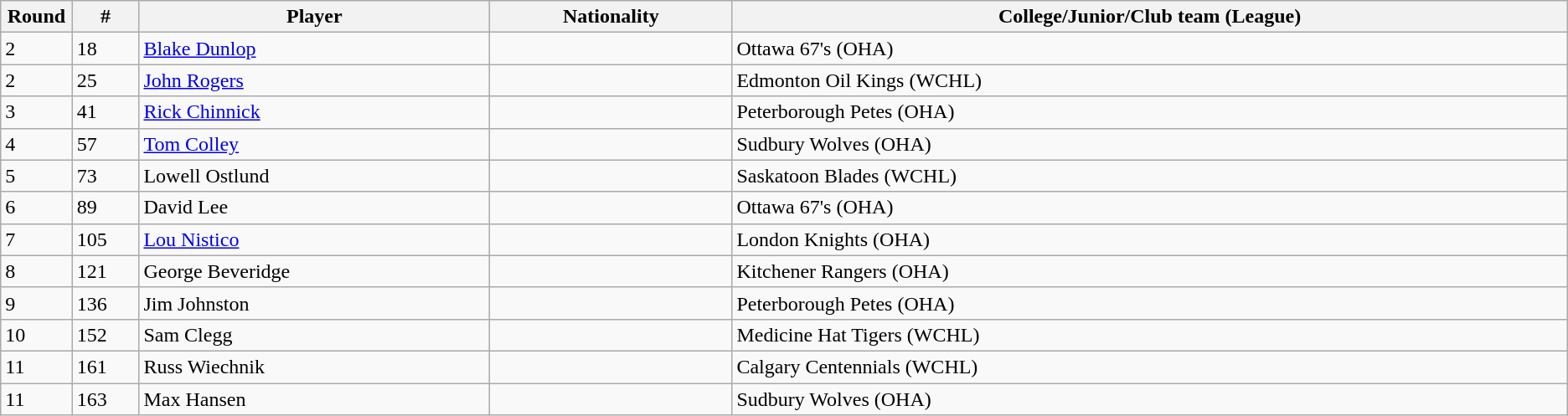<table class="wikitable">
<tr align="center">
<th bgcolor="#DDDDFF" width="4.0%">Round</th>
<th bgcolor="#DDDDFF" width="4.0%">#</th>
<th bgcolor="#DDDDFF" width="21.0%">Player</th>
<th bgcolor="#DDDDFF" width="14.5%">Nationality</th>
<th bgcolor="#DDDDFF" width="50.0%">College/Junior/Club team (League)</th>
</tr>
<tr>
<td>2</td>
<td>18</td>
<td><a href='#'>Blake Dunlop</a></td>
<td></td>
<td>Ottawa 67's (OHA)</td>
</tr>
<tr>
<td>2</td>
<td>25</td>
<td><a href='#'>John Rogers</a></td>
<td></td>
<td>Edmonton Oil Kings (WCHL)</td>
</tr>
<tr>
<td>3</td>
<td>41</td>
<td><a href='#'>Rick Chinnick</a></td>
<td></td>
<td>Peterborough Petes (OHA)</td>
</tr>
<tr>
<td>4</td>
<td>57</td>
<td><a href='#'>Tom Colley</a></td>
<td></td>
<td>Sudbury Wolves (OHA)</td>
</tr>
<tr>
<td>5</td>
<td>73</td>
<td>Lowell Ostlund</td>
<td></td>
<td>Saskatoon Blades (WCHL)</td>
</tr>
<tr>
<td>6</td>
<td>89</td>
<td>David Lee</td>
<td></td>
<td>Ottawa 67's (OHA)</td>
</tr>
<tr>
<td>7</td>
<td>105</td>
<td><a href='#'>Lou Nistico</a></td>
<td></td>
<td>London Knights (OHA)</td>
</tr>
<tr>
<td>8</td>
<td>121</td>
<td>George Beveridge</td>
<td></td>
<td>Kitchener Rangers (OHA)</td>
</tr>
<tr>
<td>9</td>
<td>136</td>
<td>Jim Johnston</td>
<td></td>
<td>Peterborough Petes (OHA)</td>
</tr>
<tr>
<td>10</td>
<td>152</td>
<td>Sam Clegg</td>
<td></td>
<td>Medicine Hat Tigers (WCHL)</td>
</tr>
<tr>
<td>11</td>
<td>161</td>
<td>Russ Wiechnik</td>
<td></td>
<td>Calgary Centennials (WCHL)</td>
</tr>
<tr>
<td>11</td>
<td>163</td>
<td>Max Hansen</td>
<td></td>
<td>Sudbury Wolves (OHA)</td>
</tr>
</table>
